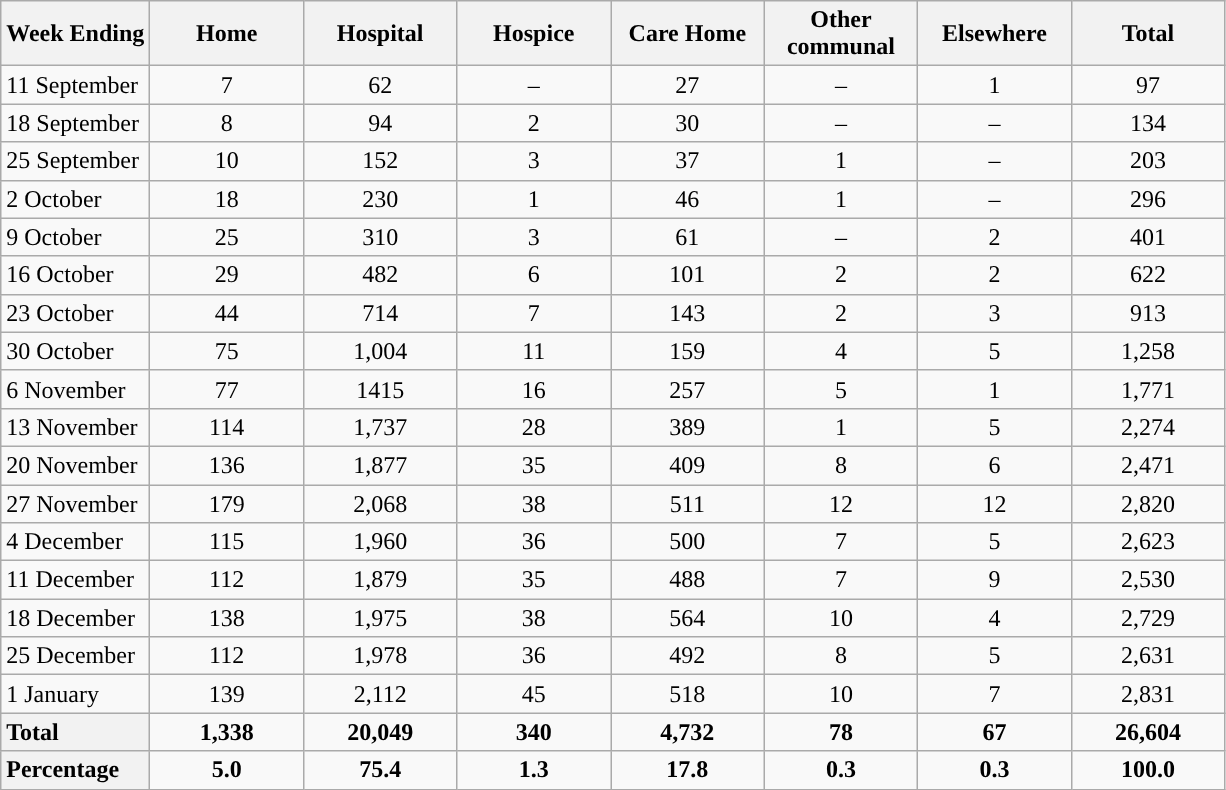<table class="wikitable">
<tr>
<th>Week Ending</th>
<th>Home</th>
<th>Hospital</th>
<th>Hospice</th>
<th>Care Home</th>
<th>Other communal</th>
<th>Elsewhere</th>
<th>Total</th>
</tr>
<tr>
<td>11 September</td>
<td style="width: 95px; text-align:center">7</td>
<td style="width: 95px; text-align:center">62</td>
<td style="width: 95px; text-align:center">–</td>
<td style="width: 95px; text-align:center">27</td>
<td style="width: 95px; text-align:center">–</td>
<td style="width: 95px; text-align:center">1</td>
<td style="width: 95px; text-align:center">97</td>
</tr>
<tr>
<td>18 September</td>
<td style=" text-align:center">8</td>
<td style=" text-align:center">94</td>
<td style=" text-align:center">2</td>
<td style=" text-align:center">30</td>
<td style=" text-align:center">–</td>
<td style=" text-align:center">–</td>
<td style=" text-align:center">134</td>
</tr>
<tr>
<td>25 September</td>
<td style=" text-align:center">10</td>
<td style=" text-align:center">152</td>
<td style=" text-align:center">3</td>
<td style=" text-align:center">37</td>
<td style=" text-align:center">1</td>
<td style=" text-align:center">–</td>
<td style=" text-align:center">203</td>
</tr>
<tr>
<td>2 October</td>
<td style=" text-align:center">18</td>
<td style=" text-align:center">230</td>
<td style=" text-align:center">1</td>
<td style=" text-align:center">46</td>
<td style=" text-align:center">1</td>
<td style=" text-align:center">–</td>
<td style=" text-align:center">296</td>
</tr>
<tr>
<td>9 October</td>
<td style=" text-align:center">25</td>
<td style=" text-align:center">310</td>
<td style=" text-align:center">3</td>
<td style=" text-align:center">61</td>
<td style=" text-align:center">–</td>
<td style=" text-align:center">2</td>
<td style=" text-align:center">401</td>
</tr>
<tr>
<td>16 October</td>
<td style=" text-align:center">29</td>
<td style=" text-align:center">482</td>
<td style=" text-align:center">6</td>
<td style=" text-align:center">101</td>
<td style=" text-align:center">2</td>
<td style=" text-align:center">2</td>
<td style=" text-align:center">622</td>
</tr>
<tr>
<td>23 October</td>
<td style=" text-align:center">44</td>
<td style=" text-align:center">714</td>
<td style=" text-align:center">7</td>
<td style=" text-align:center">143</td>
<td style=" text-align:center">2</td>
<td style=" text-align:center">3</td>
<td style=" text-align:center">913</td>
</tr>
<tr>
<td>30 October</td>
<td style=" text-align:center">75</td>
<td style=" text-align:center">1,004</td>
<td style=" text-align:center">11</td>
<td style=" text-align:center">159</td>
<td style=" text-align:center">4</td>
<td style=" text-align:center">5</td>
<td style=" text-align:center">1,258</td>
</tr>
<tr>
<td>6 November</td>
<td style=" text-align:center">77</td>
<td style=" text-align:center">1415</td>
<td style=" text-align:center">16</td>
<td style=" text-align:center">257</td>
<td style=" text-align:center">5</td>
<td style=" text-align:center">1</td>
<td style=" text-align:center">1,771</td>
</tr>
<tr>
<td>13 November</td>
<td style=" text-align:center">114</td>
<td style=" text-align:center">1,737</td>
<td style=" text-align:center">28</td>
<td style=" text-align:center">389</td>
<td style=" text-align:center">1</td>
<td style=" text-align:center">5</td>
<td style=" text-align:center">2,274</td>
</tr>
<tr>
<td>20 November</td>
<td style=" text-align:center">136</td>
<td style=" text-align:center">1,877</td>
<td style=" text-align:center">35</td>
<td style=" text-align:center">409</td>
<td style=" text-align:center">8</td>
<td style=" text-align:center">6</td>
<td style=" text-align:center">2,471</td>
</tr>
<tr>
<td>27 November</td>
<td style=" text-align:center">179</td>
<td style=" text-align:center">2,068</td>
<td style=" text-align:center">38</td>
<td style=" text-align:center">511</td>
<td style=" text-align:center">12</td>
<td style=" text-align:center">12</td>
<td style=" text-align:center">2,820</td>
</tr>
<tr>
<td>4 December</td>
<td style=" text-align:center">115</td>
<td style=" text-align:center">1,960</td>
<td style=" text-align:center">36</td>
<td style=" text-align:center">500</td>
<td style=" text-align:center">7</td>
<td style=" text-align:center">5</td>
<td style=" text-align:center">2,623</td>
</tr>
<tr>
<td>11 December</td>
<td style=" text-align:center">112</td>
<td style=" text-align:center">1,879</td>
<td style=" text-align:center">35</td>
<td style=" text-align:center">488</td>
<td style=" text-align:center">7</td>
<td style=" text-align:center">9</td>
<td style=" text-align:center">2,530</td>
</tr>
<tr>
<td>18 December</td>
<td style=" text-align:center">138</td>
<td style=" text-align:center">1,975</td>
<td style=" text-align:center">38</td>
<td style=" text-align:center">564</td>
<td style=" text-align:center">10</td>
<td style=" text-align:center">4</td>
<td style=" text-align:center">2,729</td>
</tr>
<tr>
<td>25 December</td>
<td style=" text-align:center">112</td>
<td style=" text-align:center">1,978</td>
<td style=" text-align:center">36</td>
<td style=" text-align:center">492</td>
<td style=" text-align:center">8</td>
<td style=" text-align:center">5</td>
<td style=" text-align:center">2,631</td>
</tr>
<tr>
<td>1 January</td>
<td style=" text-align:center">139</td>
<td style=" text-align:center">2,112</td>
<td style=" text-align:center">45</td>
<td style=" text-align:center">518</td>
<td style=" text-align:center">10</td>
<td style=" text-align:center">7</td>
<td style=" text-align:center">2,831</td>
</tr>
<tr>
<th style=" text-align:left"><strong>Total</strong></th>
<td style=" text-align:center"><strong>1,338</strong></td>
<td style=" text-align:center"><strong>20,049</strong></td>
<td style=" text-align:center"><strong>340</strong></td>
<td style=" text-align:center"><strong>4,732</strong></td>
<td style=" text-align:center"><strong>78</strong></td>
<td style=" text-align:center"><strong>67</strong></td>
<td style=" text-align:center"><strong>26,604</strong></td>
</tr>
<tr>
<th style=" text-align:left"><strong>Percentage</strong></th>
<td style=" text-align:center"><strong>5.0</strong></td>
<td style=" text-align:center"><strong>75.4</strong></td>
<td style=" text-align:center"><strong>1.3</strong></td>
<td style=" text-align:center"><strong>17.8</strong></td>
<td style=" text-align:center"><strong>0.3</strong></td>
<td style=" text-align:center"><strong>0.3</strong></td>
<td style=" text-align:center"><strong>100.0</strong></td>
</tr>
</table>
